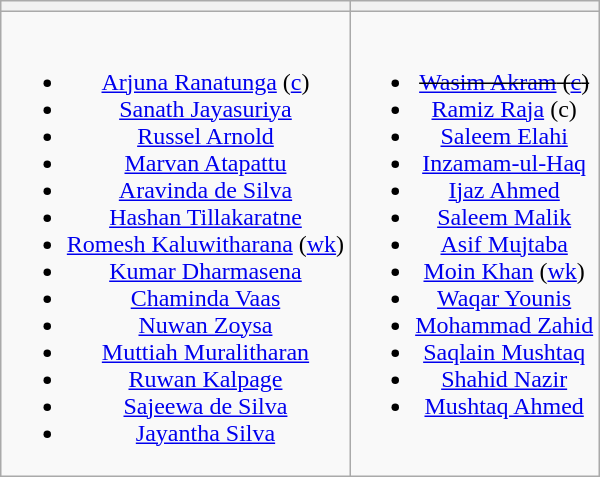<table class="wikitable" style="text-align:center; margin:auto">
<tr>
<th></th>
<th></th>
</tr>
<tr style="vertical-align:top">
<td><br><ul><li><a href='#'>Arjuna Ranatunga</a> (<a href='#'>c</a>)</li><li><a href='#'>Sanath Jayasuriya</a></li><li><a href='#'>Russel Arnold</a></li><li><a href='#'>Marvan Atapattu</a></li><li><a href='#'>Aravinda de Silva</a></li><li><a href='#'>Hashan Tillakaratne</a></li><li><a href='#'>Romesh Kaluwitharana</a> (<a href='#'>wk</a>)</li><li><a href='#'>Kumar Dharmasena</a></li><li><a href='#'>Chaminda Vaas</a></li><li><a href='#'>Nuwan Zoysa</a></li><li><a href='#'>Muttiah Muralitharan</a></li><li><a href='#'>Ruwan Kalpage</a></li><li><a href='#'>Sajeewa de Silva</a></li><li><a href='#'>Jayantha Silva</a></li></ul></td>
<td><br><ul><li><s><a href='#'>Wasim Akram</a> (<a href='#'>c</a>)</s></li><li><a href='#'>Ramiz Raja</a> (c)</li><li><a href='#'>Saleem Elahi</a></li><li><a href='#'>Inzamam-ul-Haq</a></li><li><a href='#'>Ijaz Ahmed</a></li><li><a href='#'>Saleem Malik</a></li><li><a href='#'>Asif Mujtaba</a></li><li><a href='#'>Moin Khan</a> (<a href='#'>wk</a>)</li><li><a href='#'>Waqar Younis</a></li><li><a href='#'>Mohammad Zahid</a></li><li><a href='#'>Saqlain Mushtaq</a></li><li><a href='#'>Shahid Nazir</a></li><li><a href='#'>Mushtaq Ahmed</a></li></ul></td>
</tr>
</table>
